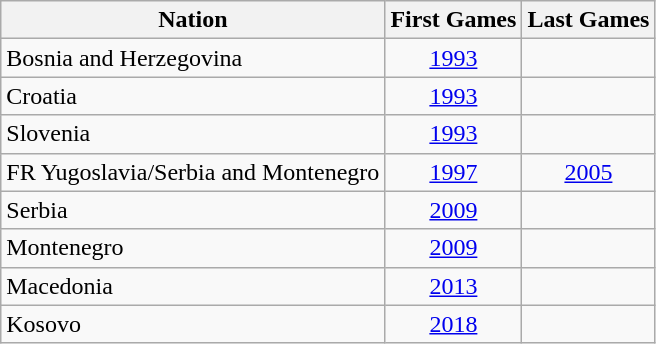<table class="wikitable" style="text-align:center">
<tr>
<th>Nation</th>
<th>First Games</th>
<th>Last Games</th>
</tr>
<tr>
<td align=left> Bosnia and Herzegovina</td>
<td><a href='#'>1993</a></td>
<td></td>
</tr>
<tr>
<td align=left> Croatia</td>
<td><a href='#'>1993</a></td>
<td></td>
</tr>
<tr>
<td align=left> Slovenia</td>
<td><a href='#'>1993</a></td>
<td></td>
</tr>
<tr>
<td align=left> FR Yugoslavia/Serbia and Montenegro</td>
<td><a href='#'>1997</a></td>
<td><a href='#'>2005</a></td>
</tr>
<tr>
<td align=left> Serbia</td>
<td><a href='#'>2009</a></td>
<td></td>
</tr>
<tr>
<td align=left> Montenegro</td>
<td><a href='#'>2009</a></td>
<td></td>
</tr>
<tr>
<td align=left> Macedonia</td>
<td><a href='#'>2013</a></td>
<td></td>
</tr>
<tr>
<td align=left> Kosovo</td>
<td><a href='#'>2018</a></td>
<td></td>
</tr>
</table>
